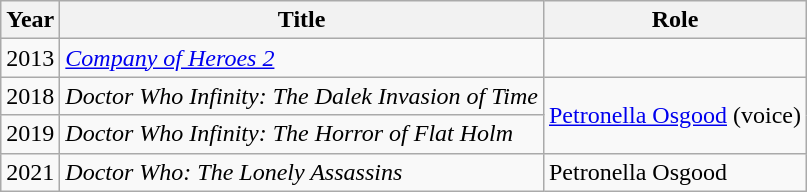<table class="wikitable">
<tr>
<th>Year</th>
<th>Title</th>
<th>Role</th>
</tr>
<tr>
<td>2013</td>
<td><em><a href='#'>Company of Heroes 2</a></em></td>
<td></td>
</tr>
<tr>
<td>2018</td>
<td><em>Doctor Who Infinity: The Dalek Invasion of Time</em></td>
<td rowspan="2"><a href='#'>Petronella Osgood</a> (voice)</td>
</tr>
<tr>
<td>2019</td>
<td><em>Doctor Who Infinity: The Horror of Flat Holm</em></td>
</tr>
<tr>
<td>2021</td>
<td><em>Doctor Who: The Lonely Assassins</em></td>
<td>Petronella Osgood</td>
</tr>
</table>
